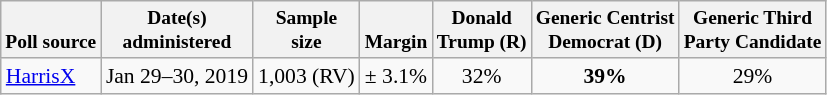<table class="wikitable sortable" style="font-size:90%;text-align:center;">
<tr valign=bottom style="font-size:90%;">
<th>Poll source</th>
<th>Date(s)<br>administered</th>
<th>Sample<br>size</th>
<th>Margin<br></th>
<th>Donald<br>Trump (R)</th>
<th>Generic Centrist<br>Democrat (D)</th>
<th>Generic Third<br>Party Candidate</th>
</tr>
<tr>
<td style="text-align:left;"><a href='#'>HarrisX</a></td>
<td>Jan 29–30, 2019</td>
<td>1,003 (RV)</td>
<td>± 3.1%</td>
<td>32%</td>
<td><strong>39%</strong></td>
<td>29%</td>
</tr>
</table>
